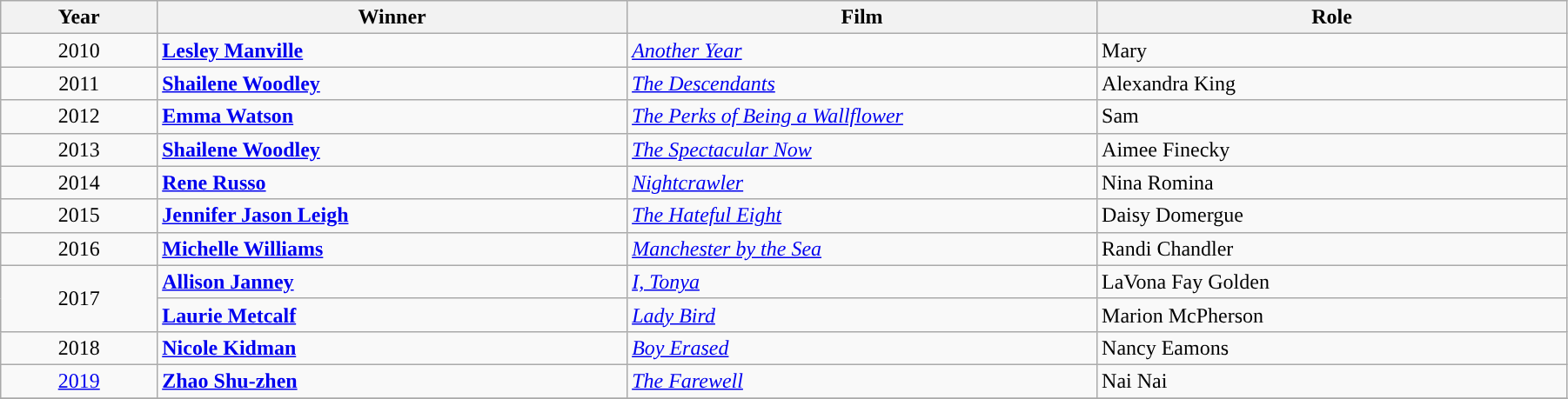<table class="wikitable" width="95%" cellpadding="5">
<tr>
<th width="10%"><strong>Year</strong></th>
<th width="30%"><strong>Winner</strong></th>
<th width="30%"><strong>Film</strong></th>
<th width="30%"><strong>Role</strong></th>
</tr>
<tr>
<td style="text-align:center;">2010</td>
<td><strong><a href='#'>Lesley Manville</a></strong></td>
<td><em><a href='#'>Another Year</a></em></td>
<td>Mary</td>
</tr>
<tr>
<td style="text-align:center;">2011</td>
<td><strong><a href='#'>Shailene Woodley</a></strong></td>
<td><em><a href='#'>The Descendants</a></em></td>
<td>Alexandra King</td>
</tr>
<tr>
<td style="text-align:center;">2012</td>
<td><strong><a href='#'>Emma Watson</a></strong></td>
<td><em><a href='#'>The Perks of Being a Wallflower</a></em></td>
<td>Sam</td>
</tr>
<tr>
<td style="text-align:center;">2013</td>
<td><strong><a href='#'>Shailene Woodley</a></strong></td>
<td><em><a href='#'>The Spectacular Now</a></em></td>
<td>Aimee Finecky</td>
</tr>
<tr>
<td style="text-align:center;">2014</td>
<td><strong><a href='#'>Rene Russo</a></strong></td>
<td><em><a href='#'>Nightcrawler</a></em></td>
<td>Nina Romina</td>
</tr>
<tr>
<td style="text-align:center;">2015</td>
<td><strong><a href='#'>Jennifer Jason Leigh</a></strong></td>
<td><em><a href='#'>The Hateful Eight</a></em></td>
<td>Daisy Domergue</td>
</tr>
<tr>
<td style="text-align:center;">2016</td>
<td><strong><a href='#'>Michelle Williams</a></strong></td>
<td><em><a href='#'>Manchester by the Sea</a></em></td>
<td>Randi Chandler</td>
</tr>
<tr>
<td rowspan=2 style="text-align:center;">2017</td>
<td><strong><a href='#'>Allison Janney</a></strong></td>
<td><em><a href='#'>I, Tonya</a></em></td>
<td>LaVona Fay Golden</td>
</tr>
<tr>
<td><strong><a href='#'>Laurie Metcalf</a></strong></td>
<td><em><a href='#'>Lady Bird</a></em></td>
<td>Marion McPherson</td>
</tr>
<tr>
<td style="text-align:center;">2018</td>
<td><strong><a href='#'>Nicole Kidman</a></strong></td>
<td><em><a href='#'>Boy Erased</a></em></td>
<td>Nancy Eamons</td>
</tr>
<tr>
<td style="text-align:center;"><a href='#'>2019</a></td>
<td><strong><a href='#'>Zhao Shu-zhen</a></strong></td>
<td><em><a href='#'>The Farewell</a></em></td>
<td>Nai Nai</td>
</tr>
<tr>
</tr>
</table>
